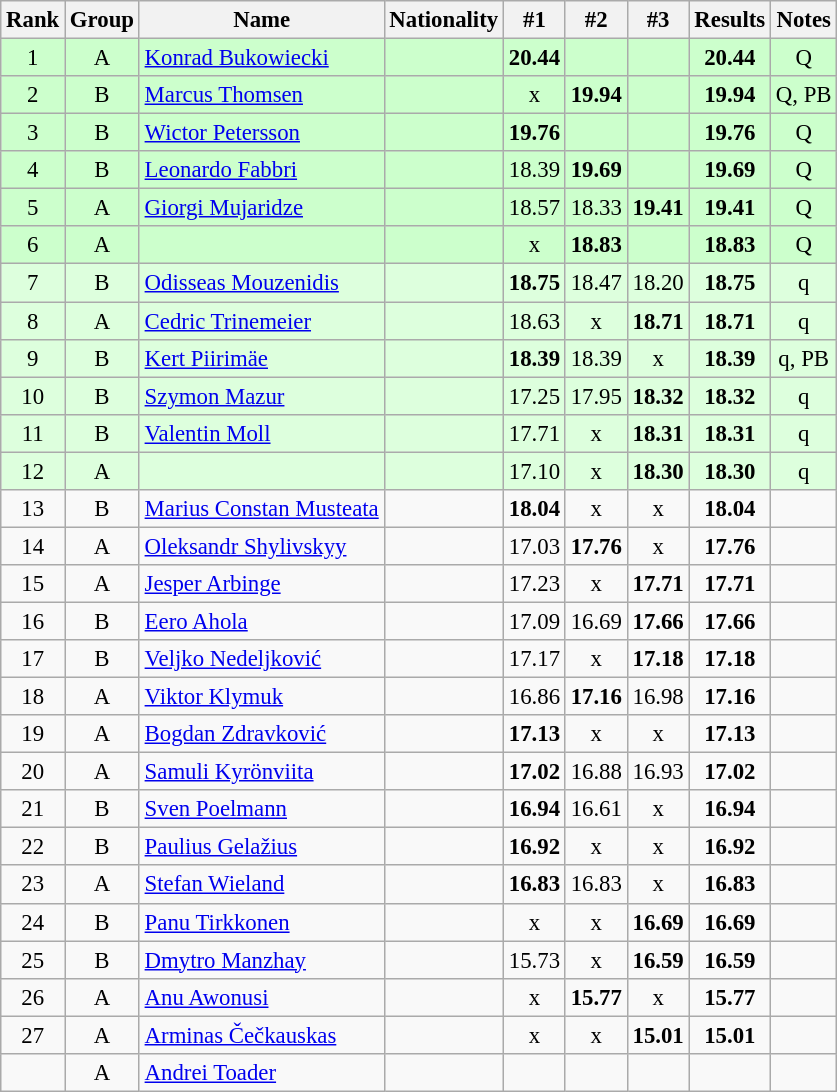<table class="wikitable sortable" style="text-align:center;font-size:95%">
<tr>
<th>Rank</th>
<th>Group</th>
<th>Name</th>
<th>Nationality</th>
<th>#1</th>
<th>#2</th>
<th>#3</th>
<th>Results</th>
<th>Notes</th>
</tr>
<tr bgcolor=ccffcc>
<td>1</td>
<td>A</td>
<td align=left><a href='#'>Konrad Bukowiecki</a></td>
<td align=left></td>
<td><strong>20.44</strong></td>
<td></td>
<td></td>
<td><strong>20.44</strong></td>
<td>Q</td>
</tr>
<tr bgcolor=ccffcc>
<td>2</td>
<td>B</td>
<td align=left><a href='#'>Marcus Thomsen</a></td>
<td align=left></td>
<td>x</td>
<td><strong>19.94</strong></td>
<td></td>
<td><strong>19.94</strong></td>
<td>Q, PB</td>
</tr>
<tr bgcolor=ccffcc>
<td>3</td>
<td>B</td>
<td align=left><a href='#'>Wictor Petersson</a></td>
<td align=left></td>
<td><strong>19.76</strong></td>
<td></td>
<td></td>
<td><strong>19.76</strong></td>
<td>Q</td>
</tr>
<tr bgcolor=ccffcc>
<td>4</td>
<td>B</td>
<td align=left><a href='#'>Leonardo Fabbri</a></td>
<td align=left></td>
<td>18.39</td>
<td><strong>19.69</strong></td>
<td></td>
<td><strong>19.69</strong></td>
<td>Q</td>
</tr>
<tr bgcolor=ccffcc>
<td>5</td>
<td>A</td>
<td align=left><a href='#'>Giorgi Mujaridze</a></td>
<td align=left></td>
<td>18.57</td>
<td>18.33</td>
<td><strong>19.41</strong></td>
<td><strong>19.41</strong></td>
<td>Q</td>
</tr>
<tr bgcolor=ccffcc>
<td>6</td>
<td>A</td>
<td align=left></td>
<td align=left></td>
<td>x</td>
<td><strong>18.83</strong></td>
<td></td>
<td><strong>18.83</strong></td>
<td>Q</td>
</tr>
<tr bgcolor=ddffdd>
<td>7</td>
<td>B</td>
<td align=left><a href='#'>Odisseas Mouzenidis</a></td>
<td align=left></td>
<td><strong>18.75</strong></td>
<td>18.47</td>
<td>18.20</td>
<td><strong>18.75</strong></td>
<td>q</td>
</tr>
<tr bgcolor=ddffdd>
<td>8</td>
<td>A</td>
<td align=left><a href='#'>Cedric Trinemeier</a></td>
<td align=left></td>
<td>18.63</td>
<td>x</td>
<td><strong>18.71</strong></td>
<td><strong>18.71</strong></td>
<td>q</td>
</tr>
<tr bgcolor=ddffdd>
<td>9</td>
<td>B</td>
<td align=left><a href='#'>Kert Piirimäe</a></td>
<td align=left></td>
<td><strong>18.39</strong></td>
<td>18.39</td>
<td>x</td>
<td><strong>18.39</strong></td>
<td>q, PB</td>
</tr>
<tr bgcolor=ddffdd>
<td>10</td>
<td>B</td>
<td align=left><a href='#'>Szymon Mazur</a></td>
<td align=left></td>
<td>17.25</td>
<td>17.95</td>
<td><strong>18.32</strong></td>
<td><strong>18.32</strong></td>
<td>q</td>
</tr>
<tr bgcolor=ddffdd>
<td>11</td>
<td>B</td>
<td align=left><a href='#'>Valentin Moll</a></td>
<td align=left></td>
<td>17.71</td>
<td>x</td>
<td><strong>18.31</strong></td>
<td><strong>18.31</strong></td>
<td>q</td>
</tr>
<tr bgcolor=ddffdd>
<td>12</td>
<td>A</td>
<td align=left></td>
<td align=left></td>
<td>17.10</td>
<td>x</td>
<td><strong>18.30</strong></td>
<td><strong>18.30</strong></td>
<td>q</td>
</tr>
<tr>
<td>13</td>
<td>B</td>
<td align=left><a href='#'>Marius Constan Musteata</a></td>
<td align=left></td>
<td><strong>18.04</strong></td>
<td>x</td>
<td>x</td>
<td><strong>18.04</strong></td>
<td></td>
</tr>
<tr>
<td>14</td>
<td>A</td>
<td align=left><a href='#'>Oleksandr Shylivskyy</a></td>
<td align=left></td>
<td>17.03</td>
<td><strong>17.76</strong></td>
<td>x</td>
<td><strong>17.76</strong></td>
<td></td>
</tr>
<tr>
<td>15</td>
<td>A</td>
<td align=left><a href='#'>Jesper Arbinge</a></td>
<td align=left></td>
<td>17.23</td>
<td>x</td>
<td><strong>17.71</strong></td>
<td><strong>17.71</strong></td>
<td></td>
</tr>
<tr>
<td>16</td>
<td>B</td>
<td align=left><a href='#'>Eero Ahola</a></td>
<td align=left></td>
<td>17.09</td>
<td>16.69</td>
<td><strong>17.66</strong></td>
<td><strong>17.66</strong></td>
<td></td>
</tr>
<tr>
<td>17</td>
<td>B</td>
<td align=left><a href='#'>Veljko Nedeljković</a></td>
<td align=left></td>
<td>17.17</td>
<td>x</td>
<td><strong>17.18</strong></td>
<td><strong>17.18</strong></td>
<td></td>
</tr>
<tr>
<td>18</td>
<td>A</td>
<td align=left><a href='#'>Viktor Klymuk</a></td>
<td align=left></td>
<td>16.86</td>
<td><strong>17.16</strong></td>
<td>16.98</td>
<td><strong>17.16</strong></td>
<td></td>
</tr>
<tr>
<td>19</td>
<td>A</td>
<td align=left><a href='#'>Bogdan Zdravković</a></td>
<td align=left></td>
<td><strong>17.13</strong></td>
<td>x</td>
<td>x</td>
<td><strong>17.13</strong></td>
<td></td>
</tr>
<tr>
<td>20</td>
<td>A</td>
<td align=left><a href='#'>Samuli Kyrönviita</a></td>
<td align=left></td>
<td><strong>17.02</strong></td>
<td>16.88</td>
<td>16.93</td>
<td><strong>17.02</strong></td>
<td></td>
</tr>
<tr>
<td>21</td>
<td>B</td>
<td align=left><a href='#'>Sven Poelmann</a></td>
<td align=left></td>
<td><strong>16.94</strong></td>
<td>16.61</td>
<td>x</td>
<td><strong>16.94</strong></td>
<td></td>
</tr>
<tr>
<td>22</td>
<td>B</td>
<td align=left><a href='#'>Paulius Gelažius</a></td>
<td align=left></td>
<td><strong>16.92</strong></td>
<td>x</td>
<td>x</td>
<td><strong>16.92</strong></td>
<td></td>
</tr>
<tr>
<td>23</td>
<td>A</td>
<td align=left><a href='#'>Stefan Wieland</a></td>
<td align=left></td>
<td><strong>16.83</strong></td>
<td>16.83</td>
<td>x</td>
<td><strong>16.83</strong></td>
<td></td>
</tr>
<tr>
<td>24</td>
<td>B</td>
<td align=left><a href='#'>Panu Tirkkonen</a></td>
<td align=left></td>
<td>x</td>
<td>x</td>
<td><strong>16.69</strong></td>
<td><strong>16.69</strong></td>
<td></td>
</tr>
<tr>
<td>25</td>
<td>B</td>
<td align=left><a href='#'>Dmytro Manzhay</a></td>
<td align=left></td>
<td>15.73</td>
<td>x</td>
<td><strong>16.59</strong></td>
<td><strong>16.59</strong></td>
<td></td>
</tr>
<tr>
<td>26</td>
<td>A</td>
<td align=left><a href='#'>Anu Awonusi</a></td>
<td align=left></td>
<td>x</td>
<td><strong>15.77</strong></td>
<td>x</td>
<td><strong>15.77</strong></td>
<td></td>
</tr>
<tr>
<td>27</td>
<td>A</td>
<td align=left><a href='#'>Arminas Čečkauskas</a></td>
<td align=left></td>
<td>x</td>
<td>x</td>
<td><strong>15.01</strong></td>
<td><strong>15.01</strong></td>
<td></td>
</tr>
<tr>
<td></td>
<td>A</td>
<td align=left><a href='#'>Andrei Toader</a></td>
<td align=left></td>
<td></td>
<td></td>
<td></td>
<td><strong></strong></td>
<td></td>
</tr>
</table>
